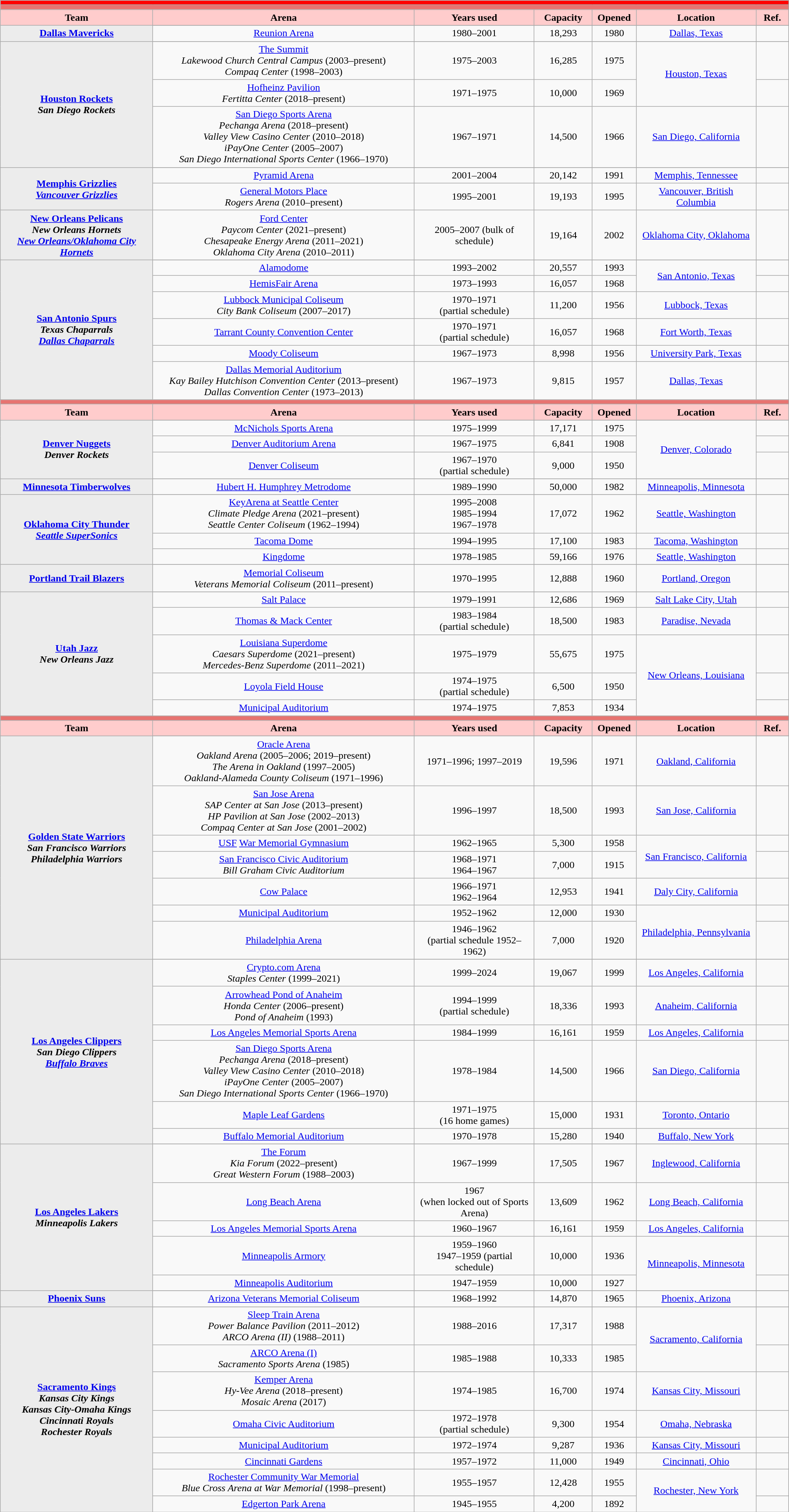<table class="wikitable" style="text-align: center; width: 100%;">
<tr>
<td style="background: #FF0000" align="center" colspan="7"><strong><a href='#'></a></strong></td>
</tr>
<tr>
<td style="background: #E77471" align="center" colspan="7"><strong><a href='#'></a></strong></td>
</tr>
<tr>
<th style="width:14%; background: #FFCCCC;">Team</th>
<th style="width:24%; background: #FFCCCC;">Arena</th>
<th style="width:11%;background: #FFCCCC;">Years used</th>
<th style="width:5%; background: #FFCCCC;">Capacity</th>
<th style="width:2%;background: #FFCCCC;">Opened</th>
<th style="width:11%; background: #FFCCCC;">Location</th>
<th style="width:3%; background: #FFCCCC;">Ref.</th>
</tr>
<tr>
<th style="background: #ececec;" rowspan=2><a href='#'>Dallas Mavericks</a></th>
</tr>
<tr>
<td><a href='#'>Reunion Arena</a></td>
<td>1980–2001</td>
<td>18,293</td>
<td>1980</td>
<td><a href='#'>Dallas, Texas</a></td>
<td></td>
</tr>
<tr>
<th style="background: #ececec;" rowspan=4><a href='#'>Houston Rockets</a><br><em>San Diego Rockets</em></th>
</tr>
<tr>
<td><a href='#'>The Summit</a><br><em>Lakewood Church Central Campus</em> (2003–present)<br><em>Compaq Center</em> (1998–2003)</td>
<td>1975–2003</td>
<td>16,285</td>
<td>1975</td>
<td rowspan=2><a href='#'>Houston, Texas</a></td>
<td></td>
</tr>
<tr>
<td><a href='#'>Hofheinz Pavilion</a><br><em>Fertitta Center</em> (2018–present)</td>
<td>1971–1975</td>
<td>10,000</td>
<td>1969</td>
<td></td>
</tr>
<tr>
<td><a href='#'>San Diego Sports Arena</a><br><em>Pechanga Arena</em> (2018–present)<br><em>Valley View Casino Center</em> (2010–2018)<br><em>iPayOne Center</em> (2005–2007)<br><em>San Diego International Sports Center</em> (1966–1970)</td>
<td>1967–1971</td>
<td>14,500</td>
<td>1966</td>
<td><a href='#'>San Diego, California</a></td>
<td></td>
</tr>
<tr>
<th style="background: #ececec;" rowspan=3><a href='#'>Memphis Grizzlies</a><br><em><a href='#'>Vancouver Grizzlies</a></em></th>
</tr>
<tr>
<td><a href='#'>Pyramid Arena</a></td>
<td>2001–2004</td>
<td>20,142</td>
<td>1991</td>
<td><a href='#'>Memphis, Tennessee</a></td>
<td></td>
</tr>
<tr>
<td><a href='#'>General Motors Place</a><br><em>Rogers Arena</em> (2010–present)</td>
<td>1995–2001</td>
<td>19,193</td>
<td>1995</td>
<td><a href='#'>Vancouver, British Columbia</a></td>
<td></td>
</tr>
<tr>
<th style="background: #ececec;"><a href='#'>New Orleans Pelicans</a><br><em>New Orleans Hornets</em><br><em><a href='#'>New Orleans/Oklahoma City Hornets</a></em></th>
<td><a href='#'>Ford Center</a><br><em>Paycom Center</em> (2021–present)<br><em>Chesapeake Energy Arena</em> (2011–2021)<br><em>Oklahoma City Arena</em> (2010–2011)</td>
<td>2005–2007 (bulk of schedule)</td>
<td>19,164</td>
<td>2002</td>
<td><a href='#'>Oklahoma City, Oklahoma</a></td>
<td></td>
</tr>
<tr>
<th style="background: #ececec;" rowspan=7><a href='#'>San Antonio Spurs</a><br><em>Texas Chaparrals</em><br><em><a href='#'>Dallas Chaparrals</a></em></th>
</tr>
<tr>
<td><a href='#'>Alamodome</a></td>
<td>1993–2002</td>
<td>20,557</td>
<td>1993</td>
<td rowspan=2><a href='#'>San Antonio, Texas</a></td>
<td></td>
</tr>
<tr>
<td><a href='#'>HemisFair Arena</a></td>
<td>1973–1993</td>
<td>16,057</td>
<td>1968</td>
<td></td>
</tr>
<tr>
<td><a href='#'>Lubbock Municipal Coliseum</a><br><em>City Bank Coliseum</em> (2007–2017)</td>
<td>1970–1971<br>(partial schedule)</td>
<td>11,200</td>
<td>1956</td>
<td><a href='#'>Lubbock, Texas</a></td>
<td></td>
</tr>
<tr>
<td><a href='#'>Tarrant County Convention Center</a></td>
<td>1970–1971<br>(partial schedule)</td>
<td>16,057</td>
<td>1968</td>
<td><a href='#'>Fort Worth, Texas</a></td>
<td></td>
</tr>
<tr>
<td><a href='#'>Moody Coliseum</a></td>
<td>1967–1973</td>
<td>8,998</td>
<td>1956</td>
<td><a href='#'>University Park, Texas</a></td>
<td></td>
</tr>
<tr>
<td><a href='#'>Dallas Memorial Auditorium</a><br><em>Kay Bailey Hutchison Convention Center</em> (2013–present)<br><em>Dallas Convention Center</em> (1973–2013)</td>
<td>1967–1973</td>
<td>9,815</td>
<td>1957</td>
<td><a href='#'>Dallas, Texas</a></td>
<td></td>
</tr>
<tr>
<td style="background: #E77471" align="center" colspan="7"><strong><a href='#'></a></strong></td>
</tr>
<tr>
<th style="width:14%; background: #FFCCCC;">Team</th>
<th style="width:24%; background: #FFCCCC;">Arena</th>
<th style="width:11%;background: #FFCCCC;">Years used</th>
<th style="width:5%; background: #FFCCCC;">Capacity</th>
<th style="width:2%;background: #FFCCCC;">Opened</th>
<th style="width:11%; background: #FFCCCC;">Location</th>
<th style="width:3%; background: #FFCCCC;">Ref.</th>
</tr>
<tr>
<th style="background: #ececec;" rowspan=4><a href='#'>Denver Nuggets</a><br><em>Denver Rockets</em></th>
</tr>
<tr>
<td><a href='#'>McNichols Sports Arena</a></td>
<td>1975–1999</td>
<td>17,171</td>
<td>1975</td>
<td rowspan=3><a href='#'>Denver, Colorado</a></td>
<td></td>
</tr>
<tr>
<td><a href='#'>Denver Auditorium Arena</a></td>
<td>1967–1975</td>
<td>6,841</td>
<td>1908</td>
<td></td>
</tr>
<tr>
<td><a href='#'>Denver Coliseum</a></td>
<td>1967–1970<br>(partial schedule)</td>
<td>9,000</td>
<td>1950</td>
<td></td>
</tr>
<tr>
<th style="background: #ececec;" rowspan=2><a href='#'>Minnesota Timberwolves</a></th>
</tr>
<tr>
<td><a href='#'>Hubert H. Humphrey Metrodome</a></td>
<td>1989–1990</td>
<td>50,000</td>
<td>1982</td>
<td><a href='#'>Minneapolis, Minnesota</a></td>
<td></td>
</tr>
<tr>
<th style="background: #ececec;" rowspan=4><a href='#'>Oklahoma City Thunder</a><br><em><a href='#'>Seattle SuperSonics</a></em></th>
</tr>
<tr>
<td><a href='#'>KeyArena at Seattle Center</a><br><em>Climate Pledge Arena</em> (2021–present)<br><em>Seattle Center Coliseum</em> (1962–1994)</td>
<td>1995–2008<br>1985–1994<br>1967–1978</td>
<td>17,072</td>
<td>1962</td>
<td><a href='#'>Seattle, Washington</a></td>
<td></td>
</tr>
<tr>
<td><a href='#'>Tacoma Dome</a></td>
<td>1994–1995</td>
<td>17,100</td>
<td>1983</td>
<td><a href='#'>Tacoma, Washington</a></td>
<td></td>
</tr>
<tr>
<td><a href='#'>Kingdome</a></td>
<td>1978–1985</td>
<td>59,166</td>
<td>1976</td>
<td><a href='#'>Seattle, Washington</a></td>
<td></td>
</tr>
<tr>
<th style="background: #ececec;" rowspan=2><a href='#'>Portland Trail Blazers</a></th>
</tr>
<tr>
<td><a href='#'>Memorial Coliseum</a><br><em>Veterans Memorial Coliseum</em> (2011–present)</td>
<td>1970–1995</td>
<td>12,888</td>
<td>1960</td>
<td><a href='#'>Portland, Oregon</a></td>
<td></td>
</tr>
<tr>
<th style="background: #ececec;" rowspan=6><a href='#'>Utah Jazz</a><br><em>New Orleans Jazz</em></th>
</tr>
<tr>
<td><a href='#'>Salt Palace</a></td>
<td>1979–1991</td>
<td>12,686</td>
<td>1969</td>
<td><a href='#'>Salt Lake City, Utah</a></td>
<td></td>
</tr>
<tr>
<td><a href='#'>Thomas & Mack Center</a></td>
<td>1983–1984<br>(partial schedule)</td>
<td>18,500</td>
<td>1983</td>
<td><a href='#'>Paradise, Nevada</a></td>
<td align="center"></td>
</tr>
<tr>
<td><a href='#'>Louisiana Superdome</a><br><em>Caesars Superdome</em> (2021–present)<br><em>Mercedes-Benz Superdome</em> (2011–2021)</td>
<td>1975–1979</td>
<td>55,675</td>
<td>1975</td>
<td rowspan=3><a href='#'>New Orleans, Louisiana</a></td>
<td></td>
</tr>
<tr>
<td><a href='#'>Loyola Field House</a></td>
<td>1974–1975<br>(partial schedule)</td>
<td>6,500</td>
<td>1950</td>
<td></td>
</tr>
<tr>
<td><a href='#'>Municipal Auditorium</a></td>
<td>1974–1975</td>
<td>7,853</td>
<td>1934</td>
<td></td>
</tr>
<tr>
<td style="background: #E77471" align="center" colspan="7"><strong><a href='#'></a></strong></td>
</tr>
<tr>
<th style="width:14%; background: #FFCCCC;">Team</th>
<th style="width:24%; background: #FFCCCC;">Arena</th>
<th style="width:11%;background: #FFCCCC;">Years used</th>
<th style="width:5%; background: #FFCCCC;">Capacity</th>
<th style="width:2%;background: #FFCCCC;">Opened</th>
<th style="width:11%; background: #FFCCCC;">Location</th>
<th style="width:3%; background: #FFCCCC;">Ref.</th>
</tr>
<tr>
<th style="background: #ececec;" rowspan=8><a href='#'>Golden State Warriors</a><br><em>San Francisco Warriors</em><br><em>Philadelphia Warriors</em></th>
</tr>
<tr>
<td><a href='#'>Oracle Arena</a><br><em>Oakland Arena</em> (2005–2006; 2019–present)<br><em>The Arena in Oakland</em> (1997–2005)<br><em>Oakland-Alameda County Coliseum</em> (1971–1996)</td>
<td>1971–1996; 1997–2019</td>
<td>19,596</td>
<td>1971</td>
<td><a href='#'>Oakland, California</a></td>
<td align="center"></td>
</tr>
<tr>
<td><a href='#'>San Jose Arena</a><br><em>SAP Center at San Jose</em> (2013–present)<br><em>HP Pavilion at San Jose</em> (2002–2013)<br><em>Compaq Center at San Jose</em> (2001–2002)</td>
<td>1996–1997</td>
<td>18,500</td>
<td>1993</td>
<td><a href='#'>San Jose, California</a></td>
<td align="center"></td>
</tr>
<tr>
<td><a href='#'>USF</a> <a href='#'>War Memorial Gymnasium</a></td>
<td>1962–1965</td>
<td>5,300</td>
<td>1958</td>
<td rowspan=2><a href='#'>San Francisco, California</a></td>
<td></td>
</tr>
<tr>
<td><a href='#'>San Francisco Civic Auditorium</a><br><em>Bill Graham Civic Auditorium</em></td>
<td>1968–1971<br>1964–1967</td>
<td>7,000</td>
<td>1915</td>
<td></td>
</tr>
<tr>
<td><a href='#'>Cow Palace</a></td>
<td>1966–1971<br>1962–1964</td>
<td>12,953</td>
<td>1941</td>
<td><a href='#'>Daly City, California</a></td>
<td align="center"></td>
</tr>
<tr>
<td><a href='#'>Municipal Auditorium</a></td>
<td>1952–1962</td>
<td>12,000</td>
<td>1930</td>
<td rowspan=2><a href='#'>Philadelphia, Pennsylvania</a></td>
<td align="center"></td>
</tr>
<tr>
<td><a href='#'>Philadelphia Arena</a></td>
<td>1946–1962<br>(partial schedule 1952–1962)</td>
<td>7,000</td>
<td>1920</td>
<td></td>
</tr>
<tr>
<th style="background: #ececec;" rowspan=7><a href='#'>Los Angeles Clippers</a><br><em>San Diego Clippers</em><br><em><a href='#'>Buffalo Braves</a></em></th>
</tr>
<tr>
<td><a href='#'>Crypto.com Arena</a><br><em>Staples Center</em> (1999–2021)</td>
<td>1999–2024</td>
<td>19,067</td>
<td>1999</td>
<td><a href='#'>Los Angeles, California</a></td>
<td align="center"></td>
</tr>
<tr>
<td><a href='#'>Arrowhead Pond of Anaheim</a><br><em>Honda Center</em> (2006–present)<br><em>Pond of Anaheim</em> (1993)</td>
<td>1994–1999<br>(partial schedule)</td>
<td>18,336</td>
<td>1993</td>
<td><a href='#'>Anaheim, California</a></td>
<td align="center"></td>
</tr>
<tr>
<td><a href='#'>Los Angeles Memorial Sports Arena</a></td>
<td>1984–1999</td>
<td>16,161</td>
<td>1959</td>
<td><a href='#'>Los Angeles, California</a></td>
<td align="center"></td>
</tr>
<tr>
<td><a href='#'>San Diego Sports Arena</a><br><em>Pechanga Arena</em> (2018–present)<br><em>Valley View Casino Center</em> (2010–2018)<br><em>iPayOne Center</em> (2005–2007)<br><em>San Diego International Sports Center</em> (1966–1970)</td>
<td>1978–1984</td>
<td>14,500</td>
<td>1966</td>
<td><a href='#'>San Diego, California</a></td>
<td></td>
</tr>
<tr>
<td><a href='#'>Maple Leaf Gardens</a></td>
<td>1971–1975<br>(16 home games)</td>
<td>15,000</td>
<td>1931</td>
<td><a href='#'>Toronto, Ontario</a></td>
<td></td>
</tr>
<tr>
<td><a href='#'>Buffalo Memorial Auditorium</a></td>
<td>1970–1978</td>
<td>15,280</td>
<td>1940</td>
<td><a href='#'>Buffalo, New York</a></td>
<td></td>
</tr>
<tr>
<th style="background: #ececec;" rowspan=6><a href='#'>Los Angeles Lakers</a><br><em>Minneapolis Lakers</em></th>
</tr>
<tr>
<td><a href='#'>The Forum</a><br><em>Kia Forum</em> (2022–present)<br><em>Great Western Forum</em> (1988–2003)</td>
<td>1967–1999</td>
<td>17,505</td>
<td>1967</td>
<td><a href='#'>Inglewood, California</a></td>
<td align="center"></td>
</tr>
<tr>
<td><a href='#'>Long Beach Arena</a></td>
<td>1967<br>(when locked out of Sports Arena)</td>
<td>13,609</td>
<td>1962</td>
<td><a href='#'>Long Beach, California</a></td>
<td align="center"></td>
</tr>
<tr>
<td><a href='#'>Los Angeles Memorial Sports Arena</a></td>
<td>1960–1967</td>
<td>16,161</td>
<td>1959</td>
<td><a href='#'>Los Angeles, California</a></td>
<td align="center"></td>
</tr>
<tr>
<td><a href='#'>Minneapolis Armory</a></td>
<td>1959–1960<br>1947–1959 (partial schedule)</td>
<td>10,000</td>
<td>1936</td>
<td rowspan=2><a href='#'>Minneapolis, Minnesota</a></td>
<td></td>
</tr>
<tr>
<td><a href='#'>Minneapolis Auditorium</a></td>
<td>1947–1959</td>
<td>10,000</td>
<td>1927</td>
<td></td>
</tr>
<tr>
<th style="background: #ececec;" rowspan=2><a href='#'>Phoenix Suns</a></th>
</tr>
<tr>
<td><a href='#'>Arizona Veterans Memorial Coliseum</a></td>
<td>1968–1992</td>
<td>14,870</td>
<td>1965</td>
<td><a href='#'>Phoenix, Arizona</a></td>
<td></td>
</tr>
<tr>
<th style="background: #ececec;" rowspan=9><a href='#'>Sacramento Kings</a><br><em>Kansas City Kings</em><br><em>Kansas City-Omaha Kings</em><br><em>Cincinnati Royals</em><br><em>Rochester Royals</em></th>
</tr>
<tr>
<td><a href='#'>Sleep Train Arena</a><br><em>Power Balance Pavilion</em> (2011–2012)<br><em>ARCO Arena (II)</em> (1988–2011)</td>
<td>1988–2016</td>
<td>17,317</td>
<td>1988</td>
<td rowspan=2><a href='#'>Sacramento, California</a></td>
<td></td>
</tr>
<tr>
<td><a href='#'>ARCO Arena (I)</a><br><em>Sacramento Sports Arena</em> (1985)</td>
<td>1985–1988</td>
<td>10,333</td>
<td>1985</td>
<td></td>
</tr>
<tr>
<td><a href='#'>Kemper Arena</a><br><em>Hy-Vee Arena</em> (2018–present)<br><em>Mosaic Arena</em> (2017)</td>
<td>1974–1985</td>
<td>16,700</td>
<td>1974</td>
<td><a href='#'>Kansas City, Missouri</a></td>
<td></td>
</tr>
<tr>
<td><a href='#'>Omaha Civic Auditorium</a></td>
<td>1972–1978<br>(partial schedule)</td>
<td>9,300</td>
<td>1954</td>
<td><a href='#'>Omaha, Nebraska</a></td>
<td></td>
</tr>
<tr>
<td><a href='#'>Municipal Auditorium</a></td>
<td>1972–1974</td>
<td>9,287</td>
<td>1936</td>
<td><a href='#'>Kansas City, Missouri</a></td>
<td></td>
</tr>
<tr>
<td><a href='#'>Cincinnati Gardens</a></td>
<td>1957–1972</td>
<td>11,000</td>
<td>1949</td>
<td><a href='#'>Cincinnati, Ohio</a></td>
<td></td>
</tr>
<tr>
<td><a href='#'>Rochester Community War Memorial</a><br><em>Blue Cross Arena at War Memorial</em> (1998–present)</td>
<td>1955–1957</td>
<td>12,428</td>
<td>1955</td>
<td rowspan=2><a href='#'>Rochester, New York</a></td>
<td></td>
</tr>
<tr>
<td><a href='#'>Edgerton Park Arena</a></td>
<td>1945–1955</td>
<td>4,200</td>
<td>1892</td>
<td></td>
</tr>
</table>
